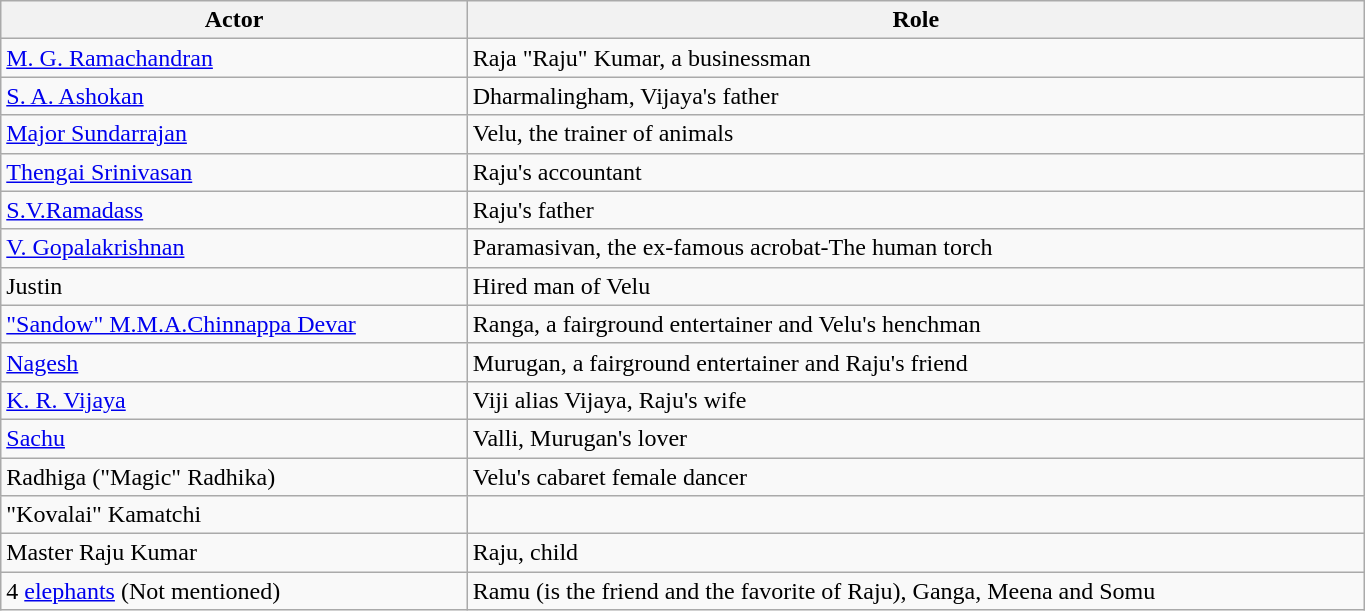<table class="wikitable" width="72%">
<tr>
<th>Actor</th>
<th>Role</th>
</tr>
<tr>
<td><a href='#'>M. G. Ramachandran</a></td>
<td>Raja "Raju" Kumar, a businessman</td>
</tr>
<tr>
<td><a href='#'>S. A. Ashokan</a></td>
<td>Dharmalingham, Vijaya's father</td>
</tr>
<tr>
<td><a href='#'>Major Sundarrajan</a></td>
<td>Velu, the trainer of animals</td>
</tr>
<tr>
<td><a href='#'>Thengai Srinivasan</a></td>
<td>Raju's accountant</td>
</tr>
<tr>
<td><a href='#'>S.V.Ramadass</a></td>
<td>Raju's father</td>
</tr>
<tr>
<td><a href='#'>V. Gopalakrishnan</a></td>
<td>Paramasivan, the ex-famous acrobat-The human torch</td>
</tr>
<tr>
<td>Justin</td>
<td>Hired man of Velu</td>
</tr>
<tr>
<td><a href='#'>"Sandow" M.M.A.Chinnappa Devar</a></td>
<td>Ranga, a fairground entertainer and Velu's henchman</td>
</tr>
<tr>
<td><a href='#'>Nagesh</a></td>
<td>Murugan, a fairground entertainer and Raju's friend</td>
</tr>
<tr>
<td><a href='#'>K. R. Vijaya</a></td>
<td>Viji alias Vijaya, Raju's wife</td>
</tr>
<tr>
<td><a href='#'>Sachu</a></td>
<td>Valli, Murugan's lover</td>
</tr>
<tr>
<td>Radhiga ("Magic" Radhika)</td>
<td>Velu's cabaret female dancer</td>
</tr>
<tr>
<td>"Kovalai" Kamatchi</td>
<td></td>
</tr>
<tr>
<td>Master Raju Kumar</td>
<td>Raju, child</td>
</tr>
<tr>
<td>4 <a href='#'>elephants</a> (Not mentioned)</td>
<td>Ramu (is the friend and the favorite of Raju), Ganga, Meena and Somu</td>
</tr>
</table>
